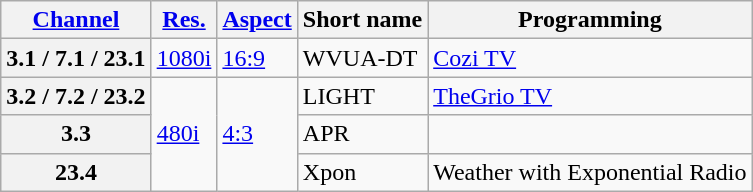<table class="wikitable">
<tr>
<th scope = "col"><a href='#'>Channel</a></th>
<th scope = "col"><a href='#'>Res.</a></th>
<th scope = "col"><a href='#'>Aspect</a></th>
<th scope = "col">Short name</th>
<th scope = "col">Programming</th>
</tr>
<tr>
<th scope = "row">3.1 / 7.1 / 23.1</th>
<td><a href='#'>1080i</a></td>
<td><a href='#'>16:9</a></td>
<td>WVUA-DT</td>
<td><a href='#'>Cozi TV</a></td>
</tr>
<tr>
<th scope = "row">3.2 / 7.2 / 23.2</th>
<td rowspan="3"><a href='#'>480i</a></td>
<td rowspan="3"><a href='#'>4:3</a></td>
<td>LIGHT</td>
<td><a href='#'>TheGrio TV</a></td>
</tr>
<tr>
<th scope = "row">3.3</th>
<td>APR</td>
<td></td>
</tr>
<tr>
<th scope = "row">23.4</th>
<td>Xpon</td>
<td>Weather with Exponential Radio</td>
</tr>
</table>
